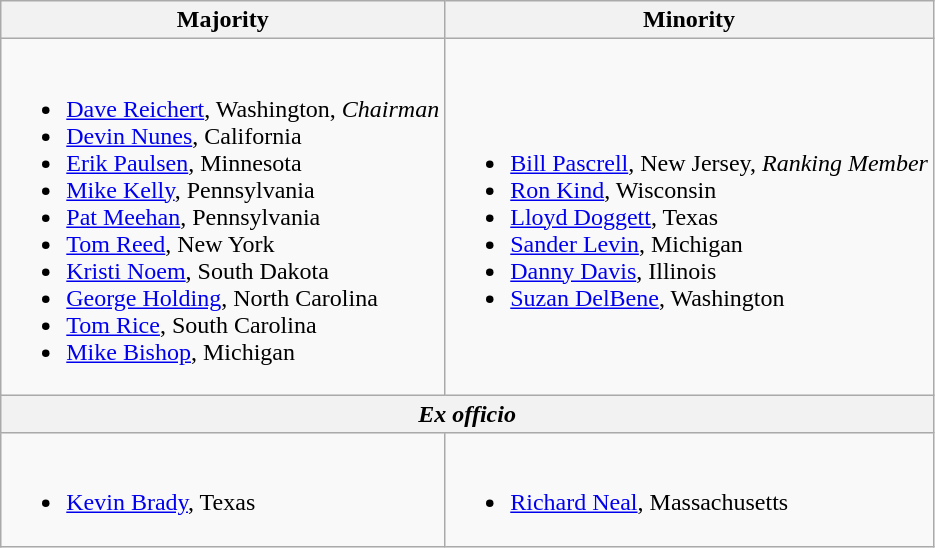<table class=wikitable>
<tr>
<th>Majority</th>
<th>Minority</th>
</tr>
<tr>
<td><br><ul><li><a href='#'>Dave Reichert</a>, Washington, <em>Chairman</em></li><li><a href='#'>Devin Nunes</a>, California</li><li><a href='#'>Erik Paulsen</a>, Minnesota</li><li><a href='#'>Mike Kelly</a>, Pennsylvania</li><li><a href='#'>Pat Meehan</a>, Pennsylvania</li><li><a href='#'>Tom Reed</a>, New York</li><li><a href='#'>Kristi Noem</a>, South Dakota</li><li><a href='#'>George Holding</a>, North Carolina</li><li><a href='#'>Tom Rice</a>, South Carolina</li><li><a href='#'>Mike Bishop</a>, Michigan</li></ul></td>
<td><br><ul><li><a href='#'>Bill Pascrell</a>, New Jersey, <em>Ranking Member</em></li><li><a href='#'>Ron Kind</a>, Wisconsin</li><li><a href='#'>Lloyd Doggett</a>, Texas</li><li><a href='#'>Sander Levin</a>, Michigan</li><li><a href='#'>Danny Davis</a>, Illinois</li><li><a href='#'>Suzan DelBene</a>, Washington</li></ul></td>
</tr>
<tr>
<th colspan=2><em>Ex officio</em></th>
</tr>
<tr>
<td><br><ul><li><a href='#'>Kevin Brady</a>, Texas</li></ul></td>
<td><br><ul><li><a href='#'>Richard Neal</a>, Massachusetts</li></ul></td>
</tr>
</table>
